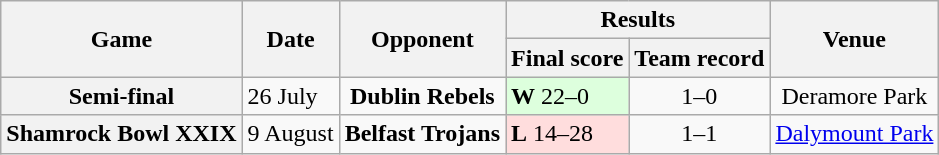<table class="wikitable">
<tr>
<th rowspan="2">Game</th>
<th rowspan="2">Date</th>
<th rowspan="2">Opponent</th>
<th colspan="2">Results</th>
<th rowspan="2">Venue</th>
</tr>
<tr>
<th>Final score</th>
<th>Team record</th>
</tr>
<tr>
<th>Semi-final</th>
<td>26 July</td>
<td style="text-align:center;"><strong>Dublin Rebels</strong></td>
<td style="background:#dfd;"><strong>W</strong> 22–0</td>
<td style="text-align:center;">1–0</td>
<td style="text-align:center;">Deramore Park</td>
</tr>
<tr>
<th>Shamrock Bowl XXIX</th>
<td>9 August</td>
<td style="text-align:center;"><strong>Belfast Trojans</strong></td>
<td style="background:#fdd;"><strong>L</strong> 14–28</td>
<td style="text-align:center;">1–1</td>
<td style="text-align:center;"><a href='#'>Dalymount Park</a></td>
</tr>
</table>
